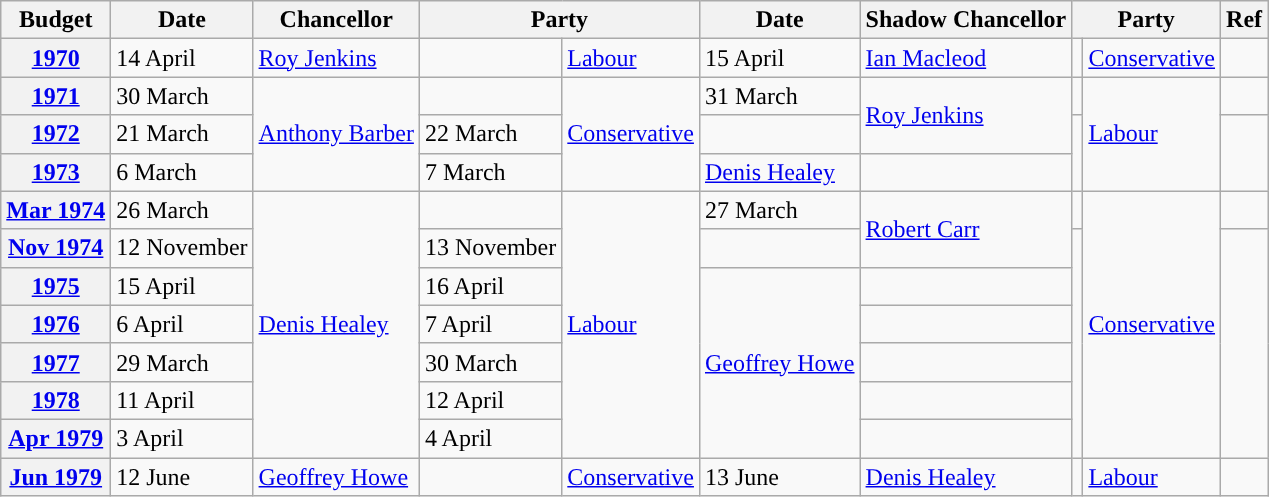<table class= "wikitable">
<tr>
<th scope= "col">Budget</th>
<th scope= "col">Date</th>
<th scope= "col">Chancellor</th>
<th colspan= "2">Party</th>
<th scope= "col">Date</th>
<th scope= "col">Shadow Chancellor</th>
<th colspan= "2">Party</th>
<th scope= "col">Ref</th>
</tr>
<tr>
<th><a href='#'>1970</a></th>
<td>14 April</td>
<td><a href='#'>Roy Jenkins</a></td>
<td style="background-color: "></td>
<td><a href='#'>Labour</a></td>
<td>15 April</td>
<td><a href='#'>Ian Macleod</a></td>
<td style="background-color: "></td>
<td><a href='#'>Conservative</a></td>
<td></td>
</tr>
<tr>
<th><a href='#'>1971</a></th>
<td>30 March</td>
<td rowspan="3"><a href='#'>Anthony Barber</a></td>
<td style="background-color: "></td>
<td rowspan= "3"><a href='#'>Conservative</a></td>
<td>31 March</td>
<td rowspan="2"><a href='#'>Roy Jenkins</a></td>
<td style="background-color: "></td>
<td rowspan= "3"><a href='#'>Labour</a></td>
<td></td>
</tr>
<tr>
<th><a href='#'>1972</a></th>
<td>21 March</td>
<td>22 March</td>
<td></td>
</tr>
<tr>
<th><a href='#'>1973</a></th>
<td>6 March</td>
<td>7 March</td>
<td><a href='#'>Denis Healey</a></td>
<td></td>
</tr>
<tr>
<th><a href='#'>Mar 1974</a></th>
<td>26 March</td>
<td rowspan="7"><a href='#'>Denis Healey</a></td>
<td style="background-color: "></td>
<td rowspan= "7"><a href='#'>Labour</a></td>
<td>27 March</td>
<td rowspan="2"><a href='#'>Robert Carr</a></td>
<td style="background-color: "></td>
<td rowspan= "7"><a href='#'>Conservative</a></td>
<td></td>
</tr>
<tr>
<th><a href='#'>Nov 1974</a></th>
<td>12 November</td>
<td>13 November</td>
<td></td>
</tr>
<tr>
<th><a href='#'>1975</a></th>
<td>15 April</td>
<td>16 April</td>
<td rowspan="5"><a href='#'>Geoffrey Howe</a></td>
<td></td>
</tr>
<tr>
<th><a href='#'>1976</a></th>
<td>6 April</td>
<td>7 April</td>
<td></td>
</tr>
<tr>
<th><a href='#'>1977</a></th>
<td>29 March</td>
<td>30 March</td>
<td></td>
</tr>
<tr>
<th><a href='#'>1978</a></th>
<td>11 April</td>
<td>12 April</td>
<td></td>
</tr>
<tr>
<th><a href='#'>Apr 1979</a></th>
<td>3 April</td>
<td>4 April</td>
<td></td>
</tr>
<tr>
<th><a href='#'>Jun 1979</a></th>
<td>12 June</td>
<td><a href='#'>Geoffrey Howe</a></td>
<td style="background-color: "></td>
<td><a href='#'>Conservative</a></td>
<td>13 June</td>
<td><a href='#'>Denis Healey</a></td>
<td style="background-color: "></td>
<td><a href='#'>Labour</a></td>
<td></td>
</tr>
</table>
